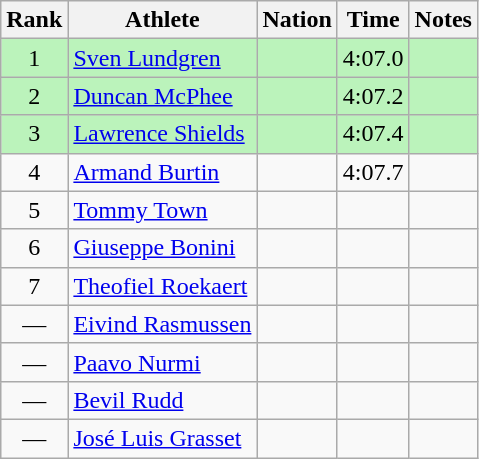<table class="wikitable sortable" style="text-align:center">
<tr>
<th>Rank</th>
<th>Athlete</th>
<th>Nation</th>
<th>Time</th>
<th>Notes</th>
</tr>
<tr bgcolor=bbf3bb>
<td>1</td>
<td align=left><a href='#'>Sven Lundgren</a></td>
<td align=left></td>
<td>4:07.0</td>
<td></td>
</tr>
<tr bgcolor=bbf3bb>
<td>2</td>
<td align=left><a href='#'>Duncan McPhee</a></td>
<td align=left></td>
<td>4:07.2</td>
<td></td>
</tr>
<tr bgcolor=bbf3bb>
<td>3</td>
<td align=left><a href='#'>Lawrence Shields</a></td>
<td align=left></td>
<td>4:07.4</td>
<td></td>
</tr>
<tr>
<td>4</td>
<td align=left><a href='#'>Armand Burtin</a></td>
<td align=left></td>
<td>4:07.7</td>
<td></td>
</tr>
<tr>
<td>5</td>
<td align=left><a href='#'>Tommy Town</a></td>
<td align=left></td>
<td></td>
<td></td>
</tr>
<tr>
<td>6</td>
<td align=left><a href='#'>Giuseppe Bonini</a></td>
<td align=left></td>
<td></td>
<td></td>
</tr>
<tr>
<td>7</td>
<td align=left><a href='#'>Theofiel Roekaert</a></td>
<td align=left></td>
<td></td>
<td></td>
</tr>
<tr>
<td>—</td>
<td align="left"><a href='#'>Eivind Rasmussen</a></td>
<td align=left></td>
<td></td>
<td></td>
</tr>
<tr>
<td>—</td>
<td align=left><a href='#'>Paavo Nurmi</a></td>
<td align=left></td>
<td></td>
<td></td>
</tr>
<tr>
<td>—</td>
<td align=left><a href='#'>Bevil Rudd</a></td>
<td align=left></td>
<td></td>
<td></td>
</tr>
<tr>
<td>—</td>
<td align=left><a href='#'>José Luis Grasset</a></td>
<td align=left></td>
<td></td>
<td></td>
</tr>
</table>
